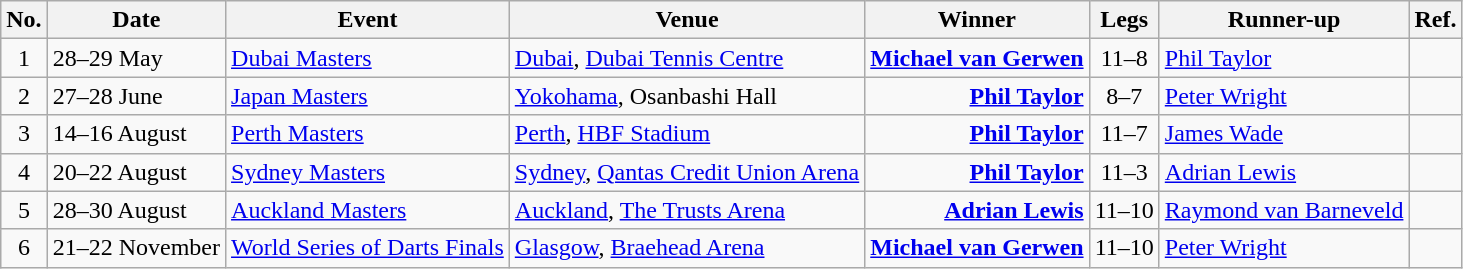<table class="wikitable">
<tr>
<th>No.</th>
<th>Date</th>
<th>Event</th>
<th>Venue</th>
<th>Winner</th>
<th>Legs</th>
<th>Runner-up</th>
<th>Ref.</th>
</tr>
<tr>
<td align=center>1</td>
<td align=left>28–29 May</td>
<td><a href='#'>Dubai Masters</a></td>
<td> <a href='#'>Dubai</a>, <a href='#'>Dubai Tennis Centre</a></td>
<td align=right><strong><a href='#'>Michael van Gerwen</a></strong> </td>
<td align=center>11–8</td>
<td> <a href='#'>Phil Taylor</a></td>
<td align="center"></td>
</tr>
<tr>
<td align=center>2</td>
<td align=left>27–28 June</td>
<td><a href='#'>Japan Masters</a></td>
<td> <a href='#'>Yokohama</a>, Osanbashi Hall</td>
<td align=right><strong><a href='#'>Phil Taylor</a></strong> </td>
<td align=center>8–7</td>
<td> <a href='#'>Peter Wright</a></td>
<td align="center"></td>
</tr>
<tr>
<td align=center>3</td>
<td align=left>14–16 August</td>
<td><a href='#'>Perth Masters</a></td>
<td> <a href='#'>Perth</a>, <a href='#'>HBF Stadium</a></td>
<td align=right><strong><a href='#'>Phil Taylor</a></strong> </td>
<td align=center>11–7</td>
<td> <a href='#'>James Wade</a></td>
<td align="center"></td>
</tr>
<tr>
<td align=center>4</td>
<td align=left>20–22 August</td>
<td><a href='#'>Sydney Masters</a></td>
<td> <a href='#'>Sydney</a>, <a href='#'>Qantas Credit Union Arena</a></td>
<td align=right><strong><a href='#'>Phil Taylor</a></strong> </td>
<td align=center>11–3</td>
<td> <a href='#'>Adrian Lewis</a></td>
<td align="center"></td>
</tr>
<tr>
<td align=center>5</td>
<td align=left>28–30 August</td>
<td><a href='#'>Auckland Masters</a></td>
<td> <a href='#'>Auckland</a>, <a href='#'>The Trusts Arena</a></td>
<td align=right><strong><a href='#'>Adrian Lewis</a></strong> </td>
<td align=center>11–10</td>
<td> <a href='#'>Raymond van Barneveld</a></td>
<td align="center"></td>
</tr>
<tr>
<td align=center>6</td>
<td align=left>21–22 November</td>
<td><a href='#'>World Series of Darts Finals</a></td>
<td> <a href='#'>Glasgow</a>, <a href='#'>Braehead Arena</a></td>
<td align=right><strong><a href='#'>Michael van Gerwen</a></strong> </td>
<td align=center>11–10</td>
<td> <a href='#'>Peter Wright</a></td>
<td align="center"></td>
</tr>
</table>
